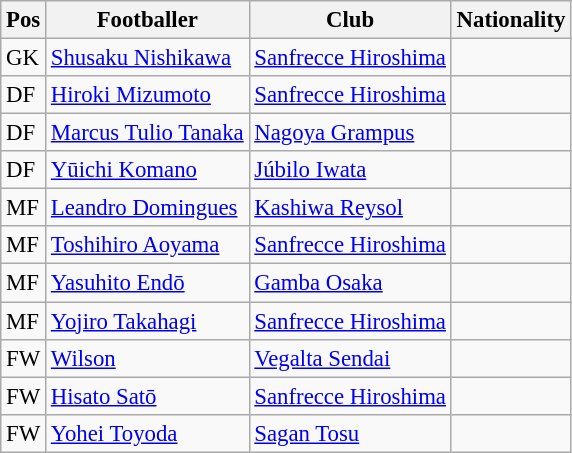<table class="wikitable" style="font-size: 95%;">
<tr>
<th>Pos</th>
<th>Footballer</th>
<th>Club</th>
<th>Nationality</th>
</tr>
<tr>
<td>GK</td>
<td><a href='#'>Shusaku Nishikawa</a></td>
<td><a href='#'>Sanfrecce Hiroshima</a></td>
<td></td>
</tr>
<tr>
<td>DF</td>
<td><a href='#'>Hiroki Mizumoto</a></td>
<td><a href='#'>Sanfrecce Hiroshima</a></td>
<td></td>
</tr>
<tr>
<td>DF</td>
<td><a href='#'>Marcus Tulio Tanaka</a></td>
<td><a href='#'>Nagoya Grampus</a></td>
<td></td>
</tr>
<tr>
<td>DF</td>
<td><a href='#'>Yūichi Komano</a></td>
<td><a href='#'>Júbilo Iwata</a></td>
<td></td>
</tr>
<tr>
<td>MF</td>
<td><a href='#'>Leandro Domingues</a></td>
<td><a href='#'>Kashiwa Reysol</a></td>
<td></td>
</tr>
<tr>
<td>MF</td>
<td><a href='#'>Toshihiro Aoyama</a></td>
<td><a href='#'>Sanfrecce Hiroshima</a></td>
<td></td>
</tr>
<tr>
<td>MF</td>
<td><a href='#'>Yasuhito Endō</a></td>
<td><a href='#'>Gamba Osaka</a></td>
<td></td>
</tr>
<tr>
<td>MF</td>
<td><a href='#'>Yojiro Takahagi</a></td>
<td><a href='#'>Sanfrecce Hiroshima</a></td>
<td></td>
</tr>
<tr>
<td>FW</td>
<td><a href='#'>Wilson</a></td>
<td><a href='#'>Vegalta Sendai</a></td>
<td></td>
</tr>
<tr>
<td>FW</td>
<td><a href='#'>Hisato Satō</a></td>
<td><a href='#'>Sanfrecce Hiroshima</a></td>
<td></td>
</tr>
<tr>
<td>FW</td>
<td><a href='#'>Yohei Toyoda</a></td>
<td><a href='#'>Sagan Tosu</a></td>
<td></td>
</tr>
</table>
